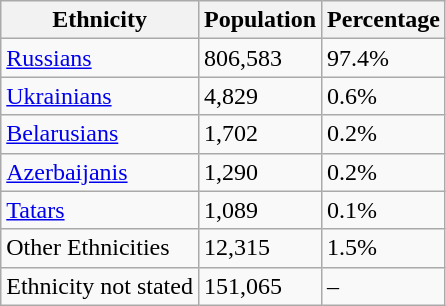<table class="wikitable">
<tr>
<th>Ethnicity</th>
<th>Population</th>
<th>Percentage</th>
</tr>
<tr>
<td><a href='#'>Russians</a></td>
<td>806,583</td>
<td>97.4%</td>
</tr>
<tr>
<td><a href='#'>Ukrainians</a></td>
<td>4,829</td>
<td>0.6%</td>
</tr>
<tr>
<td><a href='#'>Belarusians</a></td>
<td>1,702</td>
<td>0.2%</td>
</tr>
<tr>
<td><a href='#'>Azerbaijanis</a></td>
<td>1,290</td>
<td>0.2%</td>
</tr>
<tr>
<td><a href='#'>Tatars</a></td>
<td>1,089</td>
<td>0.1%</td>
</tr>
<tr>
<td>Other Ethnicities</td>
<td>12,315</td>
<td>1.5%</td>
</tr>
<tr>
<td>Ethnicity not stated</td>
<td>151,065</td>
<td>–</td>
</tr>
</table>
